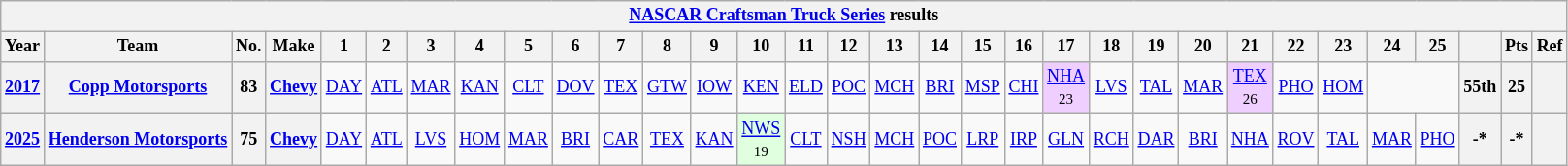<table class="wikitable" style="text-align:center; font-size:75%">
<tr>
<th colspan=32><a href='#'>NASCAR Craftsman Truck Series</a> results</th>
</tr>
<tr>
<th>Year</th>
<th>Team</th>
<th>No.</th>
<th>Make</th>
<th>1</th>
<th>2</th>
<th>3</th>
<th>4</th>
<th>5</th>
<th>6</th>
<th>7</th>
<th>8</th>
<th>9</th>
<th>10</th>
<th>11</th>
<th>12</th>
<th>13</th>
<th>14</th>
<th>15</th>
<th>16</th>
<th>17</th>
<th>18</th>
<th>19</th>
<th>20</th>
<th>21</th>
<th>22</th>
<th>23</th>
<th>24</th>
<th>25</th>
<th></th>
<th>Pts</th>
<th>Ref</th>
</tr>
<tr>
<th><a href='#'>2017</a></th>
<th><a href='#'>Copp Motorsports</a></th>
<th>83</th>
<th><a href='#'>Chevy</a></th>
<td><a href='#'>DAY</a></td>
<td><a href='#'>ATL</a></td>
<td><a href='#'>MAR</a></td>
<td><a href='#'>KAN</a></td>
<td><a href='#'>CLT</a></td>
<td><a href='#'>DOV</a></td>
<td><a href='#'>TEX</a></td>
<td><a href='#'>GTW</a></td>
<td><a href='#'>IOW</a></td>
<td><a href='#'>KEN</a></td>
<td><a href='#'>ELD</a></td>
<td><a href='#'>POC</a></td>
<td><a href='#'>MCH</a></td>
<td><a href='#'>BRI</a></td>
<td><a href='#'>MSP</a></td>
<td><a href='#'>CHI</a></td>
<td style="background:#EFCFFF;"><a href='#'>NHA</a><br><small>23</small></td>
<td><a href='#'>LVS</a></td>
<td><a href='#'>TAL</a></td>
<td><a href='#'>MAR</a></td>
<td style="background:#EFCFFF;"><a href='#'>TEX</a><br><small>26</small></td>
<td><a href='#'>PHO</a></td>
<td><a href='#'>HOM</a></td>
<td colspan=2></td>
<th>55th</th>
<th>25</th>
<th></th>
</tr>
<tr>
<th><a href='#'>2025</a></th>
<th><a href='#'>Henderson Motorsports</a></th>
<th>75</th>
<th><a href='#'>Chevy</a></th>
<td><a href='#'>DAY</a></td>
<td><a href='#'>ATL</a></td>
<td><a href='#'>LVS</a></td>
<td><a href='#'>HOM</a></td>
<td><a href='#'>MAR</a></td>
<td><a href='#'>BRI</a></td>
<td><a href='#'>CAR</a></td>
<td><a href='#'>TEX</a></td>
<td><a href='#'>KAN</a></td>
<td style="background:#DFFFDF;"><a href='#'>NWS</a><br><small>19</small></td>
<td><a href='#'>CLT</a></td>
<td><a href='#'>NSH</a></td>
<td><a href='#'>MCH</a></td>
<td><a href='#'>POC</a></td>
<td><a href='#'>LRP</a></td>
<td><a href='#'>IRP</a></td>
<td><a href='#'>GLN</a></td>
<td><a href='#'>RCH</a></td>
<td><a href='#'>DAR</a></td>
<td><a href='#'>BRI</a></td>
<td><a href='#'>NHA</a></td>
<td><a href='#'>ROV</a></td>
<td><a href='#'>TAL</a></td>
<td><a href='#'>MAR</a></td>
<td><a href='#'>PHO</a></td>
<th>-*</th>
<th>-*</th>
<th></th>
</tr>
</table>
